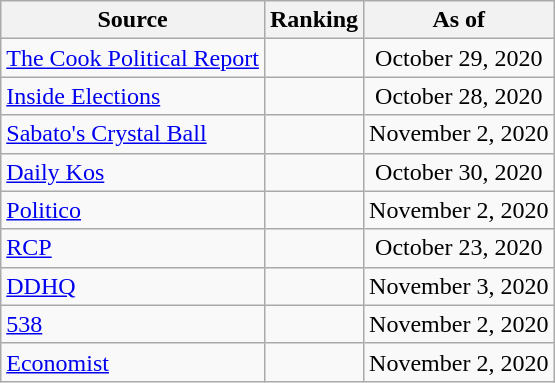<table class="wikitable" style="text-align:center">
<tr>
<th>Source</th>
<th>Ranking</th>
<th>As of</th>
</tr>
<tr>
<td align=left><a href='#'>The Cook Political Report</a></td>
<td></td>
<td>October 29, 2020</td>
</tr>
<tr>
<td align=left><a href='#'>Inside Elections</a></td>
<td></td>
<td>October 28, 2020</td>
</tr>
<tr>
<td align=left><a href='#'>Sabato's Crystal Ball</a></td>
<td></td>
<td>November 2, 2020</td>
</tr>
<tr>
<td align="left"><a href='#'>Daily Kos</a></td>
<td></td>
<td>October 30, 2020</td>
</tr>
<tr>
<td align="left"><a href='#'>Politico</a></td>
<td></td>
<td>November 2, 2020</td>
</tr>
<tr>
<td align="left"><a href='#'>RCP</a></td>
<td></td>
<td>October 23, 2020</td>
</tr>
<tr>
<td align="left"><a href='#'>DDHQ</a></td>
<td></td>
<td>November 3, 2020</td>
</tr>
<tr>
<td align="left"><a href='#'>538</a></td>
<td></td>
<td>November 2, 2020</td>
</tr>
<tr>
<td align="left"><a href='#'>Economist</a></td>
<td></td>
<td>November 2, 2020</td>
</tr>
</table>
